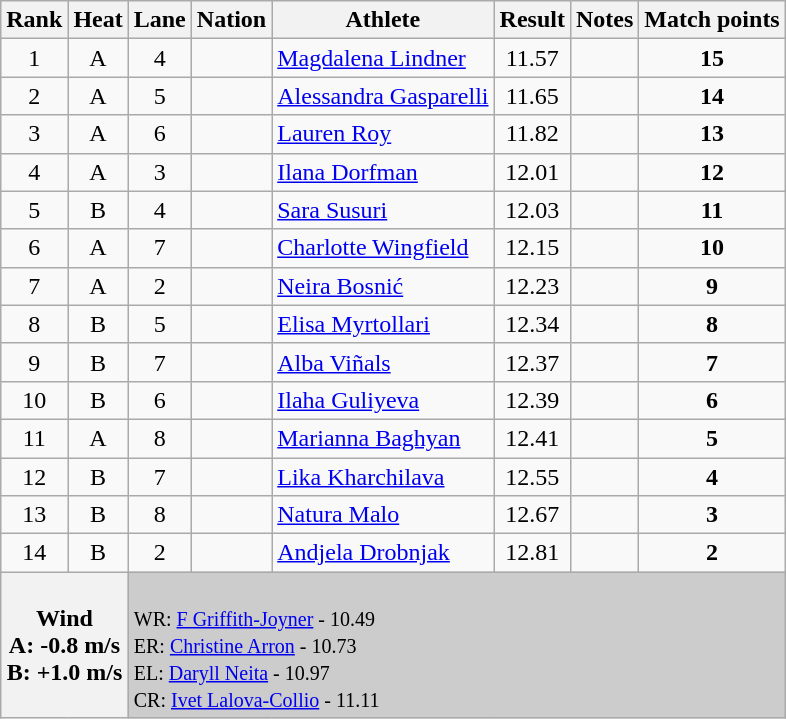<table class="wikitable sortable" style="text-align:left;">
<tr>
<th>Rank</th>
<th>Heat</th>
<th>Lane</th>
<th>Nation</th>
<th>Athlete</th>
<th>Result</th>
<th>Notes</th>
<th>Match points</th>
</tr>
<tr>
<td align=center>1</td>
<td align=center>A</td>
<td align=center>4</td>
<td></td>
<td><a href='#'>Magdalena Lindner</a></td>
<td align=center>11.57</td>
<td></td>
<td align=center><strong>15</strong></td>
</tr>
<tr>
<td align=center>2</td>
<td align=center>A</td>
<td align=center>5</td>
<td></td>
<td><a href='#'>Alessandra Gasparelli</a></td>
<td align=center>11.65</td>
<td align=center></td>
<td align=center><strong>14</strong></td>
</tr>
<tr>
<td align=center>3</td>
<td align=center>A</td>
<td align=center>6</td>
<td></td>
<td><a href='#'>Lauren Roy</a></td>
<td align=center>11.82</td>
<td></td>
<td align=center><strong>13</strong></td>
</tr>
<tr>
<td align=center>4</td>
<td align=center>A</td>
<td align=center>3</td>
<td></td>
<td><a href='#'>Ilana Dorfman</a></td>
<td align=center>12.01</td>
<td></td>
<td align=center><strong>12</strong></td>
</tr>
<tr>
<td align=center>5</td>
<td align=center>B</td>
<td align=center>4</td>
<td></td>
<td><a href='#'>Sara Susuri</a></td>
<td align=center>12.03</td>
<td align=center></td>
<td align=center><strong>11</strong></td>
</tr>
<tr>
<td align=center>6</td>
<td align=center>A</td>
<td align=center>7</td>
<td></td>
<td><a href='#'>Charlotte Wingfield</a></td>
<td align=center>12.15</td>
<td></td>
<td align=center><strong>10</strong></td>
</tr>
<tr>
<td align=center>7</td>
<td align=center>A</td>
<td align=center>2</td>
<td></td>
<td><a href='#'>Neira Bosnić</a></td>
<td align=center>12.23</td>
<td></td>
<td align=center><strong>9</strong></td>
</tr>
<tr>
<td align=center>8</td>
<td align=center>B</td>
<td align=center>5</td>
<td></td>
<td><a href='#'>Elisa Myrtollari</a></td>
<td align=center>12.34</td>
<td align=center></td>
<td align=center><strong>8</strong></td>
</tr>
<tr>
<td align=center>9</td>
<td align=center>B</td>
<td align=center>7</td>
<td></td>
<td><a href='#'>Alba Viñals</a></td>
<td align=center>12.37</td>
<td align=center></td>
<td align=center><strong>7</strong></td>
</tr>
<tr>
<td align=center>10</td>
<td align=center>B</td>
<td align=center>6</td>
<td></td>
<td><a href='#'>Ilaha Guliyeva</a></td>
<td align=center>12.39</td>
<td align=center></td>
<td align=center><strong>6</strong></td>
</tr>
<tr>
<td align=center>11</td>
<td align=center>A</td>
<td align=center>8</td>
<td></td>
<td><a href='#'>Marianna Baghyan</a></td>
<td align=center>12.41</td>
<td align=center></td>
<td align=center><strong>5</strong></td>
</tr>
<tr>
<td align=center>12</td>
<td align=center>B</td>
<td align=center>7</td>
<td></td>
<td><a href='#'>Lika Kharchilava</a></td>
<td align=center>12.55</td>
<td align=center></td>
<td align=center><strong>4</strong></td>
</tr>
<tr>
<td align=center>13</td>
<td align=center>B</td>
<td align=center>8</td>
<td></td>
<td><a href='#'>Natura Malo</a></td>
<td align=center>12.67</td>
<td align=center></td>
<td align=center><strong>3</strong></td>
</tr>
<tr>
<td align=center>14</td>
<td align=center>B</td>
<td align=center>2</td>
<td></td>
<td><a href='#'>Andjela Drobnjak</a></td>
<td align=center>12.81</td>
<td align=center></td>
<td align=center><strong>2</strong></td>
</tr>
<tr>
<th colspan=2>Wind<br>A: -0.8 m/s<br>B: +1.0 m/s</th>
<td colspan="6" bgcolor="#cccccc"><br>
<small>WR:   <a href='#'>F Griffith-Joyner</a> - 10.49<br>ER:  <a href='#'>Christine Arron</a> - 10.73<br></small>
<small>EL:   <a href='#'>Daryll Neita</a> - 10.97<br>CR:  <a href='#'>Ivet Lalova-Collio</a> - 11.11</small></td>
</tr>
</table>
